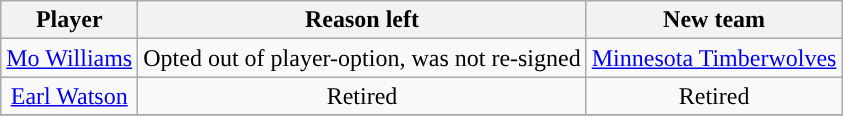<table class="wikitable sortable sortable" style="text-align: center">
<tr>
<th>Player</th>
<th>Reason left</th>
<th>New team</th>
</tr>
<tr style="text-align: center">
<td><a href='#'>Mo Williams</a></td>
<td>Opted out of player-option, was not re-signed</td>
<td><a href='#'>Minnesota Timberwolves</a></td>
</tr>
<tr style="text-align: center">
<td><a href='#'>Earl Watson</a></td>
<td>Retired</td>
<td>Retired</td>
</tr>
<tr>
</tr>
</table>
